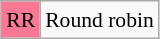<table class="wikitable" style="margin:0.5em auto; font-size:90%; line-height:1.25em;">
<tr>
<td bgcolor="#FA7894" align=center>RR</td>
<td>Round robin</td>
</tr>
</table>
